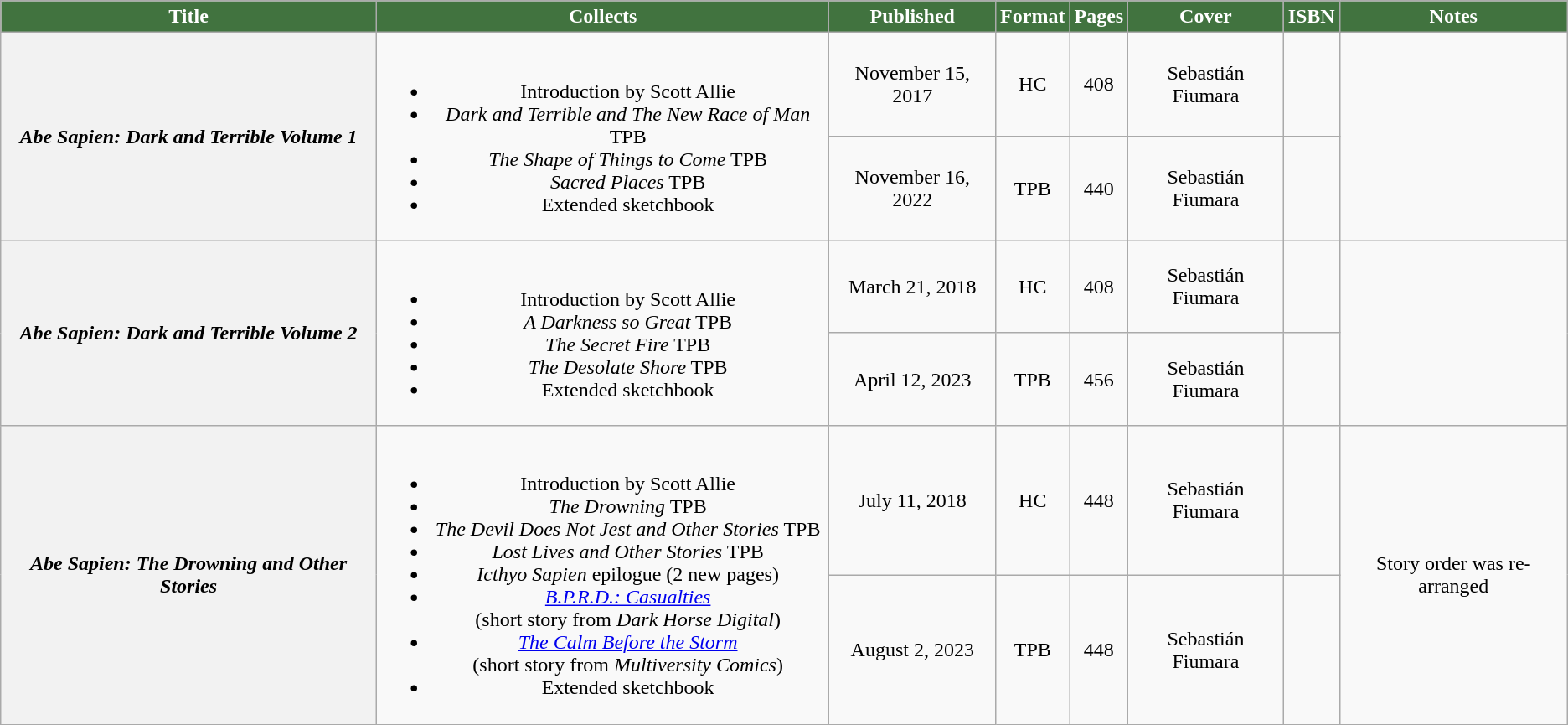<table class="wikitable" style="text-align: center">
<tr>
<th style="background:#41733f; color:#fff;">Title</th>
<th style="background:#41733f; color:#fff;">Collects</th>
<th style="background:#41733f; color:#fff;">Published</th>
<th style="background:#41733f; color:#fff;">Format</th>
<th style="background:#41733f; color:#fff;">Pages</th>
<th style="background:#41733f; color:#fff;">Cover</th>
<th style="background:#41733f; color:#fff;">ISBN</th>
<th style="background:#41733f; color:#fff;">Notes</th>
</tr>
<tr>
<th rowspan=2><em>Abe Sapien: Dark and Terrible Volume 1</em></th>
<td rowspan=2><br><ul><li>Introduction by Scott Allie</li><li><em>Dark and Terrible and The New Race of Man</em> TPB</li><li><em>The Shape of Things to Come</em> TPB</li><li><em>Sacred Places</em> TPB</li><li>Extended sketchbook</li></ul></td>
<td>November 15, 2017</td>
<td>HC</td>
<td>408</td>
<td>Sebastián Fiumara</td>
<td></td>
<td rowspan=2></td>
</tr>
<tr>
<td>November 16, 2022</td>
<td>TPB</td>
<td>440</td>
<td>Sebastián Fiumara</td>
<td></td>
</tr>
<tr>
<th rowspan=2><em>Abe Sapien: Dark and Terrible Volume 2</em></th>
<td rowspan=2><br><ul><li>Introduction by Scott Allie</li><li><em>A Darkness so Great</em> TPB</li><li><em>The Secret Fire</em> TPB</li><li><em>The Desolate Shore</em> TPB</li><li>Extended sketchbook</li></ul></td>
<td>March 21, 2018</td>
<td>HC</td>
<td>408</td>
<td>Sebastián Fiumara</td>
<td></td>
<td rowspan=2></td>
</tr>
<tr>
<td>April 12, 2023</td>
<td>TPB</td>
<td>456</td>
<td>Sebastián Fiumara</td>
<td></td>
</tr>
<tr id="Abe_Sapien_The_Drowning_and_Other_Stories_Omnibus">
<th rowspan=2><em>Abe Sapien: The Drowning and Other Stories</em></th>
<td rowspan=2><br><ul><li>Introduction by Scott Allie</li><li><em>The Drowning</em> TPB</li><li><em>The Devil Does Not Jest and Other Stories</em> TPB</li><li><em>Lost Lives and Other Stories</em> TPB</li><li><em>Icthyo Sapien</em> epilogue (2 new pages)</li><li><a href='#'><em>B.P.R.D.: Casualties</em></a><br>(short story from <em>Dark Horse Digital</em>)</li><li><a href='#'><em>The Calm Before the Storm</em></a><br>(short story from <em>Multiversity Comics</em>)</li><li>Extended sketchbook</li></ul></td>
<td>July 11, 2018</td>
<td>HC</td>
<td>448</td>
<td>Sebastián Fiumara</td>
<td></td>
<td rowspan=2>Story order was re-arranged</td>
</tr>
<tr>
<td>August 2, 2023</td>
<td>TPB</td>
<td>448</td>
<td>Sebastián Fiumara</td>
<td></td>
</tr>
</table>
